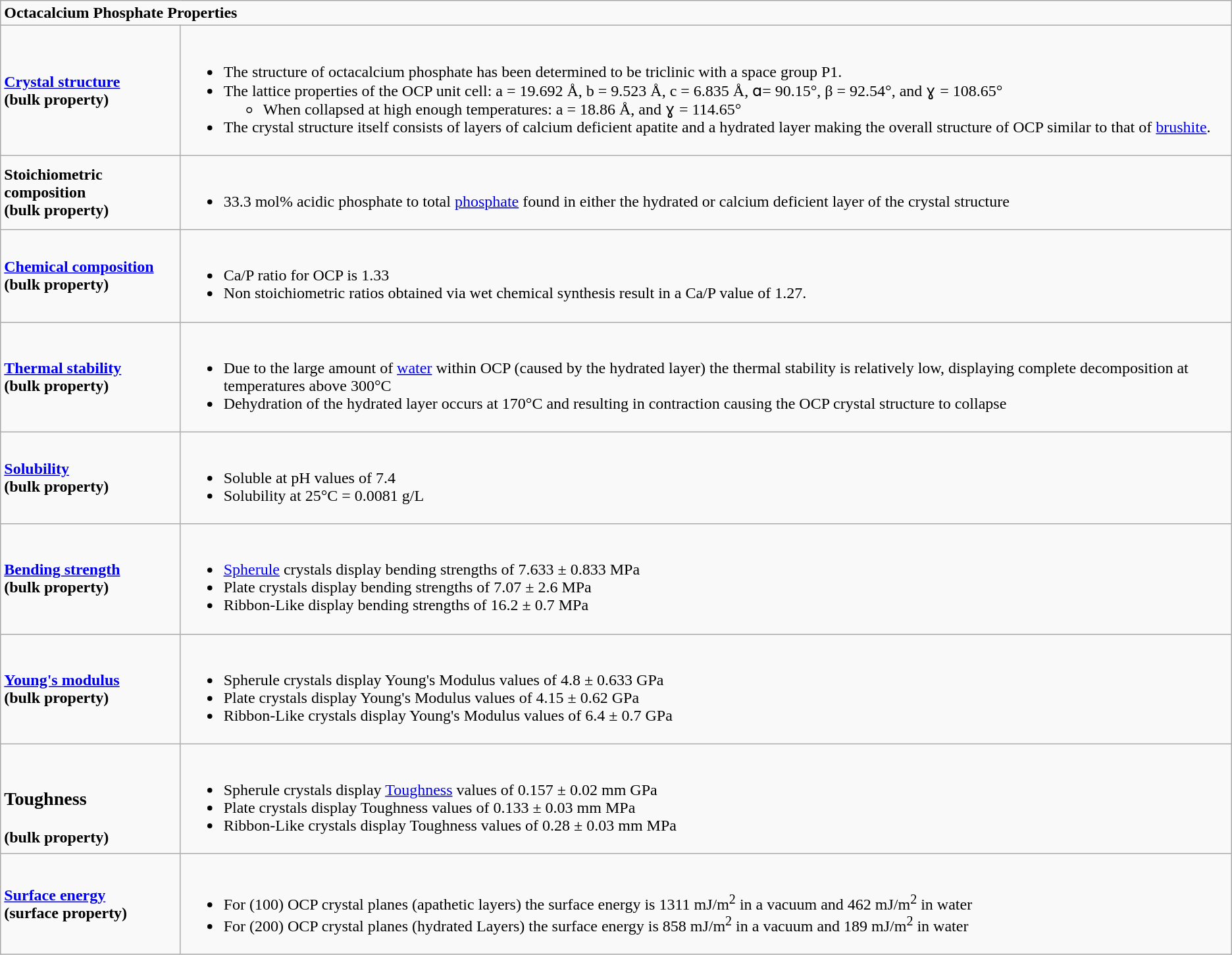<table class="wikitable">
<tr>
<td colspan="2"><strong>Octacalcium Phosphate Properties</strong></td>
</tr>
<tr>
<td><strong><a href='#'>Crystal structure</a></strong><br><strong>(bulk property)</strong></td>
<td><br><ul><li>The structure of octacalcium phosphate has been determined to be triclinic with a space group P1.</li><li>The lattice properties of the OCP unit cell: a = 19.692 Å, b = 9.523 Å, c = 6.835 Å, ɑ= 90.15°, β = 92.54°, and ɣ = 108.65°<ul><li>When collapsed at high enough temperatures: a = 18.86 Å, and ɣ = 114.65°</li></ul></li><li>The crystal structure itself consists of layers of calcium deficient apatite and a hydrated layer making the overall structure of OCP similar to that of <a href='#'>brushite</a>.</li></ul></td>
</tr>
<tr>
<td><strong>Stoichiometric composition</strong><br><strong>(bulk property)</strong></td>
<td><br><ul><li>33.3 mol% acidic phosphate to total <a href='#'>phosphate</a> found in either the hydrated or calcium deficient layer of the crystal structure</li></ul></td>
</tr>
<tr>
<td><strong><a href='#'>Chemical composition</a></strong><br><strong>(bulk property)</strong></td>
<td><br><ul><li>Ca/P ratio for OCP is 1.33</li><li>Non stoichiometric ratios obtained via wet chemical synthesis result in a Ca/P value of 1.27.</li></ul></td>
</tr>
<tr>
<td><strong><a href='#'>Thermal stability</a></strong><br><strong>(bulk property)</strong></td>
<td><br><ul><li>Due to the large amount of <a href='#'>water</a> within OCP (caused by the hydrated layer) the thermal stability is relatively low, displaying complete decomposition at temperatures above 300°C</li><li>Dehydration of the hydrated layer occurs at 170°C and resulting in contraction causing the OCP crystal structure to collapse</li></ul></td>
</tr>
<tr>
<td><strong><a href='#'>Solubility</a></strong><br><strong>(bulk property)</strong></td>
<td><br><ul><li>Soluble at pH values of 7.4</li><li>Solubility at 25°C = 0.0081 g/L</li></ul></td>
</tr>
<tr>
<td><strong><a href='#'>Bending strength</a></strong><br><strong>(bulk property)</strong></td>
<td><br><ul><li><a href='#'>Spherule</a> crystals display bending strengths of 7.633 ± 0.833 MPa</li><li>Plate crystals display bending strengths of 7.07 ± 2.6 MPa</li><li>Ribbon-Like display bending strengths of 16.2 ± 0.7 MPa</li></ul></td>
</tr>
<tr>
<td><strong><a href='#'>Young's modulus</a></strong><br><strong>(bulk property)</strong></td>
<td><br><ul><li>Spherule crystals display Young's Modulus values of 4.8 ± 0.633 GPa</li><li>Plate crystals display Young's Modulus values of 4.15 ± 0.62 GPa</li><li>Ribbon-Like crystals display Young's Modulus values of 6.4 ± 0.7 GPa</li></ul></td>
</tr>
<tr>
<td><br><h3>Toughness</h3><strong>(bulk property)</strong></td>
<td><br><ul><li>Spherule crystals display <a href='#'>Toughness</a> values of 0.157 ± 0.02 mm GPa</li><li>Plate crystals display Toughness values of 0.133 ± 0.03 mm MPa</li><li>Ribbon-Like crystals display Toughness values of 0.28 ± 0.03 mm MPa</li></ul></td>
</tr>
<tr>
<td><strong><a href='#'>Surface energy</a></strong><br><strong>(surface property)</strong></td>
<td><br><ul><li>For (100) OCP crystal planes (apathetic layers) the surface energy is 1311 mJ/m<sup>2</sup> in a vacuum and 462 mJ/m<sup>2</sup> in water</li><li>For (200) OCP crystal planes (hydrated Layers) the surface energy is 858 mJ/m<sup>2</sup> in a vacuum and 189 mJ/m<sup>2</sup> in water</li></ul></td>
</tr>
</table>
